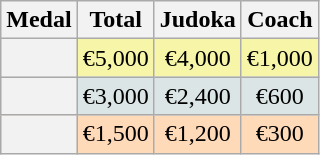<table class=wikitable style="text-align:center;">
<tr>
<th>Medal</th>
<th>Total</th>
<th>Judoka</th>
<th>Coach</th>
</tr>
<tr bgcolor=F7F6A8>
<th></th>
<td>€5,000</td>
<td>€4,000</td>
<td>€1,000</td>
</tr>
<tr bgcolor=DCE5E5>
<th></th>
<td>€3,000</td>
<td>€2,400</td>
<td>€600</td>
</tr>
<tr bgcolor=FFDAB9>
<th></th>
<td>€1,500</td>
<td>€1,200</td>
<td>€300</td>
</tr>
</table>
